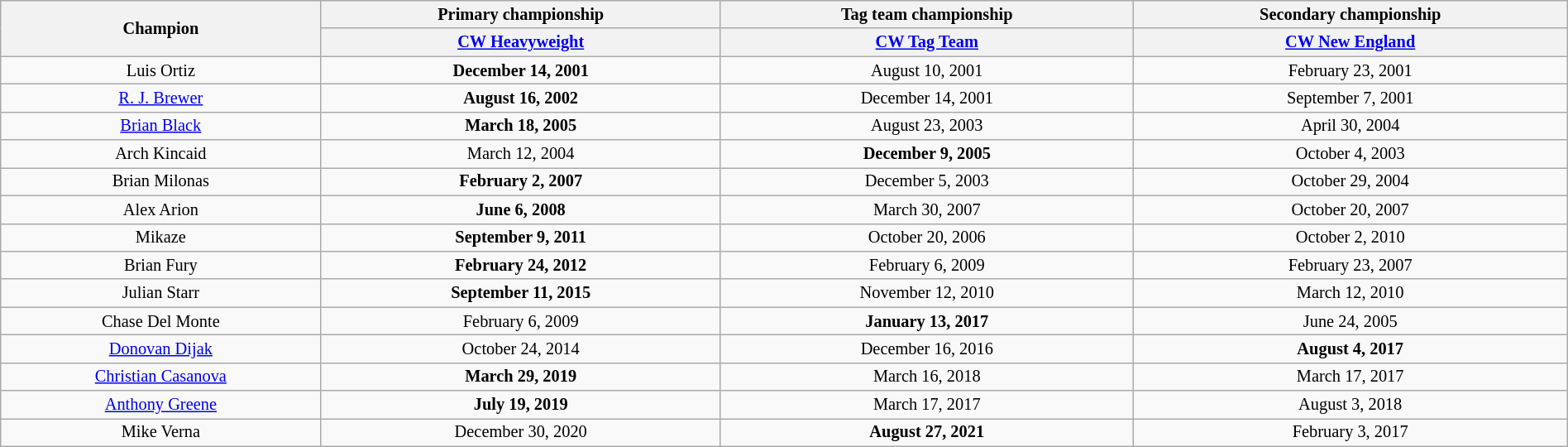<table class="wikitable" style="font-size:85%; text-align:center; width:100%;">
<tr>
<th rowspan=2>Champion</th>
<th>Primary championship</th>
<th>Tag team championship</th>
<th>Secondary championship</th>
</tr>
<tr>
<th><a href='#'>CW Heavyweight</a></th>
<th><a href='#'>CW Tag Team</a></th>
<th><a href='#'>CW New England</a></th>
</tr>
<tr>
<td>Luis Ortiz</td>
<td><strong>December 14, 2001</strong></td>
<td>August 10, 2001<br></td>
<td>February 23, 2001</td>
</tr>
<tr>
<td><a href='#'>R. J. Brewer</a></td>
<td><strong>August 16, 2002</strong></td>
<td>December 14, 2001<br></td>
<td>September 7, 2001</td>
</tr>
<tr>
<td><a href='#'>Brian Black</a></td>
<td><strong>March 18, 2005</strong></td>
<td>August 23, 2003<br></td>
<td>April 30, 2004</td>
</tr>
<tr>
<td>Arch Kincaid</td>
<td>March 12, 2004</td>
<td><strong>December 9, 2005</strong><br></td>
<td>October 4, 2003</td>
</tr>
<tr>
<td>Brian Milonas</td>
<td><strong>February 2, 2007</strong></td>
<td>December 5, 2003<br></td>
<td>October 29, 2004</td>
</tr>
<tr>
<td>Alex Arion</td>
<td><strong>June 6, 2008</strong></td>
<td>March 30, 2007<br></td>
<td>October 20, 2007</td>
</tr>
<tr>
<td>Mikaze</td>
<td><strong>September 9, 2011</strong></td>
<td>October 20, 2006<br></td>
<td>October 2, 2010</td>
</tr>
<tr>
<td>Brian Fury</td>
<td><strong>February 24, 2012</strong></td>
<td>February 6, 2009<br></td>
<td>February 23, 2007</td>
</tr>
<tr>
<td>Julian Starr</td>
<td><strong>September 11, 2015</strong></td>
<td>November 12, 2010<br></td>
<td>March 12, 2010</td>
</tr>
<tr>
<td>Chase Del Monte</td>
<td>February 6, 2009</td>
<td><strong>January 13, 2017</strong><br></td>
<td>June 24, 2005</td>
</tr>
<tr>
<td><a href='#'>Donovan Dijak</a></td>
<td>October 24, 2014</td>
<td>December 16, 2016<br></td>
<td><strong>August 4, 2017</strong></td>
</tr>
<tr>
<td><a href='#'>Christian Casanova</a></td>
<td><strong>March 29, 2019</strong></td>
<td>March 16, 2018<br></td>
<td>March 17, 2017</td>
</tr>
<tr>
<td><a href='#'>Anthony Greene</a></td>
<td><strong>July 19, 2019</strong></td>
<td>March 17, 2017<br></td>
<td>August 3, 2018</td>
</tr>
<tr>
<td>Mike Verna</td>
<td>December 30, 2020</td>
<td><strong>August 27, 2021</strong><br></td>
<td>February 3, 2017</td>
</tr>
</table>
